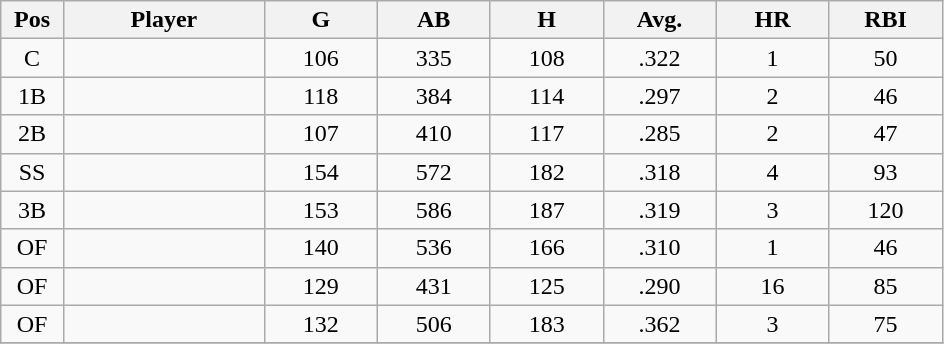<table class="wikitable sortable">
<tr>
<th bgcolor="#DDDDFF" width="5%">Pos</th>
<th bgcolor="#DDDDFF" width="16%">Player</th>
<th bgcolor="#DDDDFF" width="9%">G</th>
<th bgcolor="#DDDDFF" width="9%">AB</th>
<th bgcolor="#DDDDFF" width="9%">H</th>
<th bgcolor="#DDDDFF" width="9%">Avg.</th>
<th bgcolor="#DDDDFF" width="9%">HR</th>
<th bgcolor="#DDDDFF" width="9%">RBI</th>
</tr>
<tr align="center">
<td>C</td>
<td></td>
<td>106</td>
<td>335</td>
<td>108</td>
<td>.322</td>
<td>1</td>
<td>50</td>
</tr>
<tr align="center">
<td>1B</td>
<td></td>
<td>118</td>
<td>384</td>
<td>114</td>
<td>.297</td>
<td>2</td>
<td>46</td>
</tr>
<tr align="center">
<td>2B</td>
<td></td>
<td>107</td>
<td>410</td>
<td>117</td>
<td>.285</td>
<td>2</td>
<td>47</td>
</tr>
<tr align="center">
<td>SS</td>
<td></td>
<td>154</td>
<td>572</td>
<td>182</td>
<td>.318</td>
<td>4</td>
<td>93</td>
</tr>
<tr align="center">
<td>3B</td>
<td></td>
<td>153</td>
<td>586</td>
<td>187</td>
<td>.319</td>
<td>3</td>
<td>120</td>
</tr>
<tr align="center">
<td>OF</td>
<td></td>
<td>140</td>
<td>536</td>
<td>166</td>
<td>.310</td>
<td>1</td>
<td>46</td>
</tr>
<tr align="center">
<td>OF</td>
<td></td>
<td>129</td>
<td>431</td>
<td>125</td>
<td>.290</td>
<td>16</td>
<td>85</td>
</tr>
<tr align="center">
<td>OF</td>
<td></td>
<td>132</td>
<td>506</td>
<td>183</td>
<td>.362</td>
<td>3</td>
<td>75</td>
</tr>
<tr align="center">
</tr>
</table>
